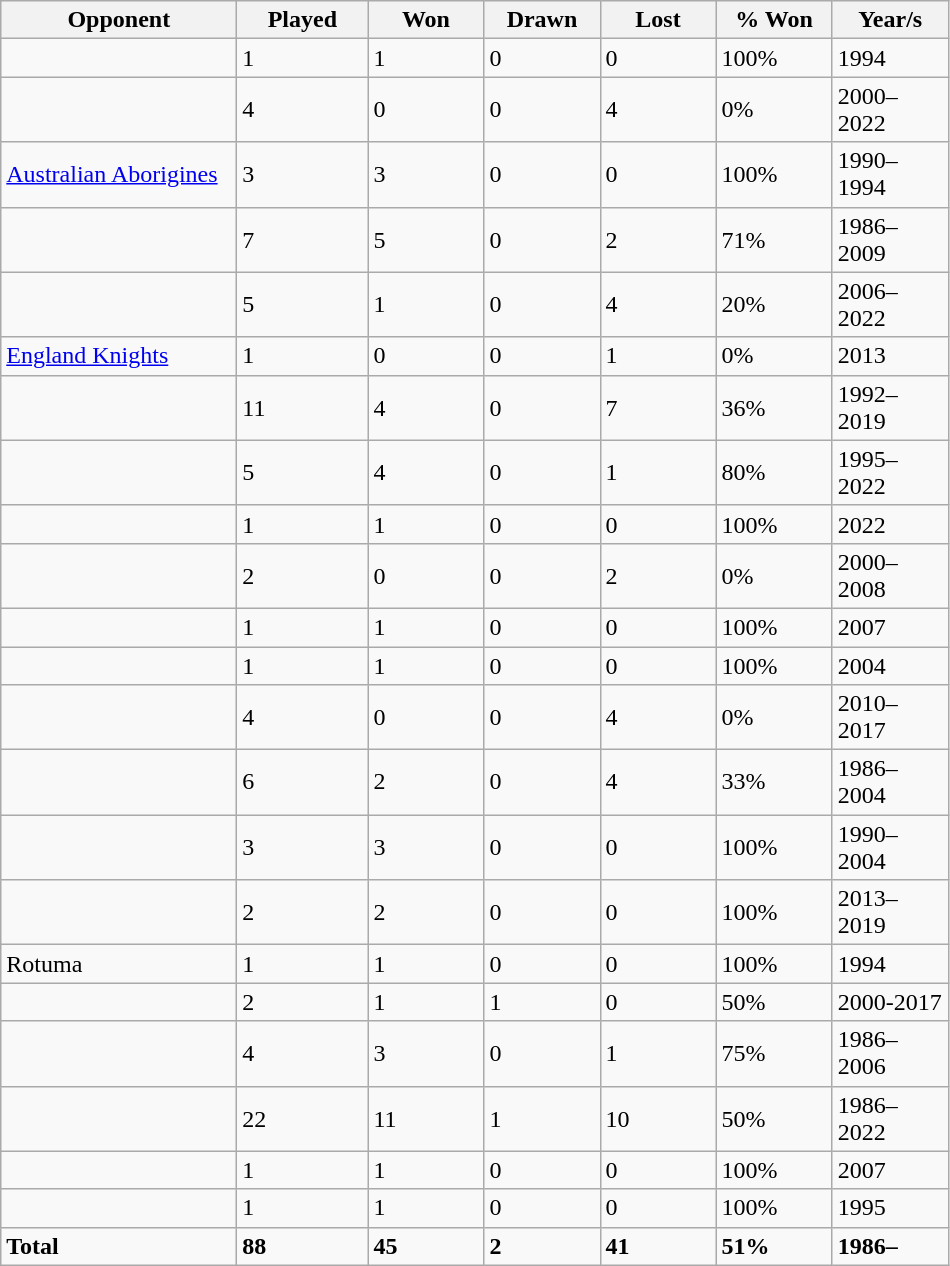<table class="wikitable sortable" style="text-align:left">
<tr>
<th width="150">Opponent</th>
<th width="80">Played</th>
<th width="70">Won</th>
<th width="70">Drawn</th>
<th width="70">Lost</th>
<th width="70">% Won</th>
<th width="70">Year/s</th>
</tr>
<tr>
<td></td>
<td>1</td>
<td>1</td>
<td>0</td>
<td>0</td>
<td>100%</td>
<td>1994</td>
</tr>
<tr>
<td></td>
<td>4</td>
<td>0</td>
<td>0</td>
<td>4</td>
<td>0%</td>
<td>2000–2022</td>
</tr>
<tr>
<td> <a href='#'>Australian Aborigines</a></td>
<td>3</td>
<td>3</td>
<td>0</td>
<td>0</td>
<td>100%</td>
<td>1990–1994</td>
</tr>
<tr>
<td></td>
<td>7</td>
<td>5</td>
<td>0</td>
<td>2</td>
<td>71%</td>
<td>1986–2009</td>
</tr>
<tr>
<td></td>
<td>5</td>
<td>1</td>
<td>0</td>
<td>4</td>
<td>20%</td>
<td>2006–2022</td>
</tr>
<tr>
<td> <a href='#'>England Knights</a></td>
<td>1</td>
<td>0</td>
<td>0</td>
<td>1</td>
<td>0%</td>
<td>2013</td>
</tr>
<tr>
<td></td>
<td>11</td>
<td>4</td>
<td>0</td>
<td>7</td>
<td>36%</td>
<td>1992–2019</td>
</tr>
<tr>
<td></td>
<td>5</td>
<td>4</td>
<td>0</td>
<td>1</td>
<td>80%</td>
<td>1995–2022</td>
</tr>
<tr>
<td></td>
<td>1</td>
<td>1</td>
<td>0</td>
<td>0</td>
<td>100%</td>
<td>2022</td>
</tr>
<tr>
<td></td>
<td>2</td>
<td>0</td>
<td>0</td>
<td>2</td>
<td>0%</td>
<td>2000–2008</td>
</tr>
<tr>
<td></td>
<td>1</td>
<td>1</td>
<td>0</td>
<td>0</td>
<td>100%</td>
<td>2007</td>
</tr>
<tr>
<td></td>
<td>1</td>
<td>1</td>
<td>0</td>
<td>0</td>
<td>100%</td>
<td>2004</td>
</tr>
<tr>
<td></td>
<td>4</td>
<td>0</td>
<td>0</td>
<td>4</td>
<td>0%</td>
<td>2010–2017</td>
</tr>
<tr>
<td></td>
<td>6</td>
<td>2</td>
<td>0</td>
<td>4</td>
<td>33%</td>
<td>1986–2004</td>
</tr>
<tr>
<td></td>
<td>3</td>
<td>3</td>
<td>0</td>
<td>0</td>
<td>100%</td>
<td>1990–2004</td>
</tr>
<tr>
<td></td>
<td>2</td>
<td>2</td>
<td>0</td>
<td>0</td>
<td>100%</td>
<td>2013–2019</td>
</tr>
<tr>
<td> Rotuma</td>
<td>1</td>
<td>1</td>
<td>0</td>
<td>0</td>
<td>100%</td>
<td>1994</td>
</tr>
<tr>
<td></td>
<td>2</td>
<td>1</td>
<td>1</td>
<td>0</td>
<td>50%</td>
<td>2000-2017</td>
</tr>
<tr>
<td></td>
<td>4</td>
<td>3</td>
<td>0</td>
<td>1</td>
<td>75%</td>
<td>1986–2006</td>
</tr>
<tr>
<td></td>
<td>22</td>
<td>11</td>
<td>1</td>
<td>10</td>
<td>50%</td>
<td>1986–2022</td>
</tr>
<tr>
<td></td>
<td>1</td>
<td>1</td>
<td>0</td>
<td>0</td>
<td>100%</td>
<td>2007</td>
</tr>
<tr>
<td></td>
<td>1</td>
<td>1</td>
<td>0</td>
<td>0</td>
<td>100%</td>
<td>1995</td>
</tr>
<tr class="sortbottom">
<td><strong>Total</strong></td>
<td><strong>88</strong></td>
<td><strong>45</strong></td>
<td><strong>2</strong></td>
<td><strong>41</strong></td>
<td><strong>51%</strong></td>
<td><strong>1986–</strong></td>
</tr>
</table>
